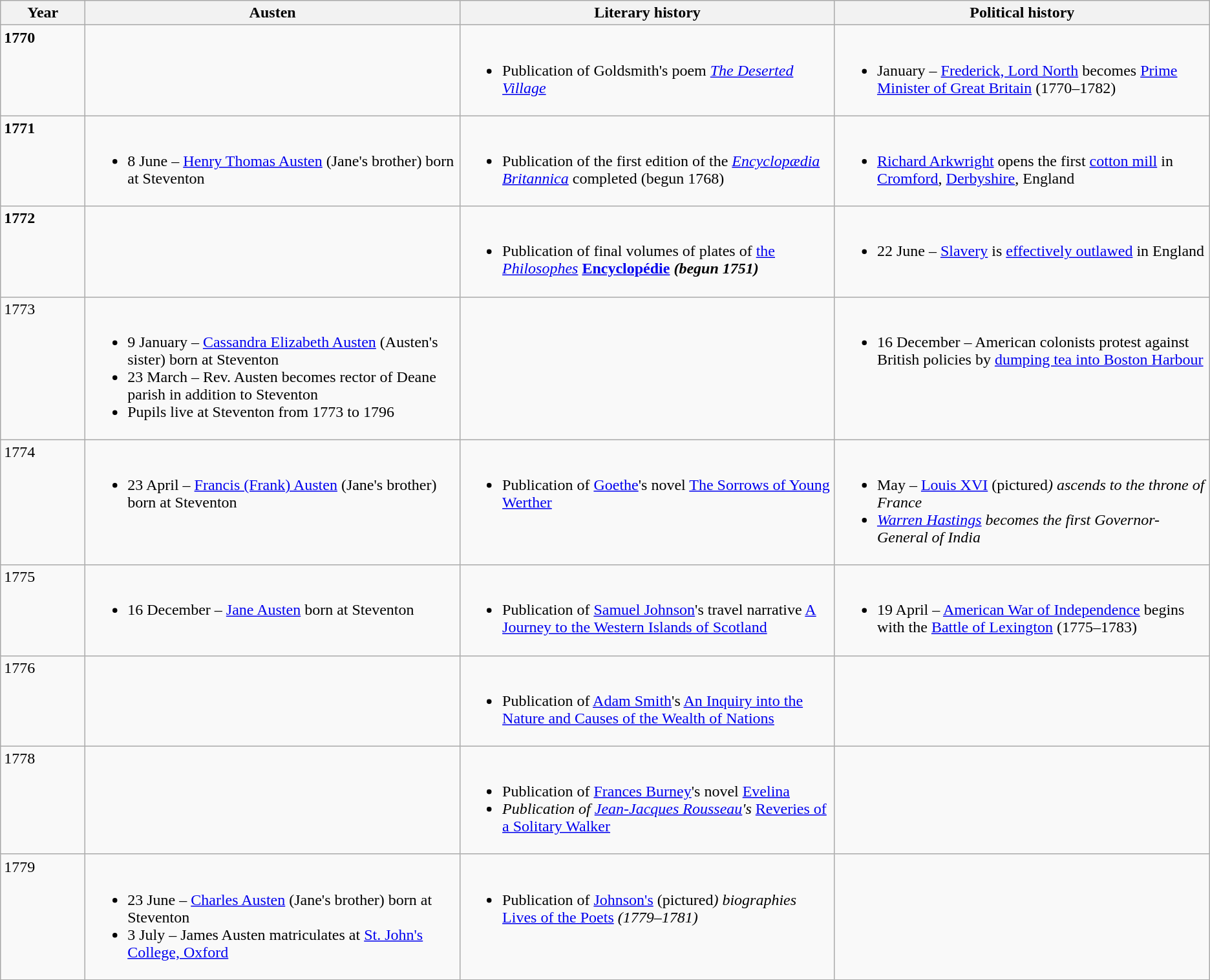<table class="wikitable">
<tr valign="top">
<th scope="col">Year</th>
<th scope="col" style="width:31%;">Austen</th>
<th scope="col" style="width:31%;">Literary history</th>
<th scope="col" style="width:31%;">Political history</th>
</tr>
<tr valign="top">
<td scope="row"><strong>1770</strong></td>
<td></td>
<td><br><ul><li>Publication of Goldsmith's poem <em><a href='#'>The Deserted Village</a></em></li></ul></td>
<td><br><ul><li>January – <a href='#'>Frederick, Lord North</a> becomes <a href='#'>Prime Minister of Great Britain</a> (1770–1782)</li></ul></td>
</tr>
<tr valign="top">
<td scope="row"><strong>1771</strong></td>
<td><br><ul><li>8 June – <a href='#'>Henry Thomas Austen</a> (Jane's brother) born at Steventon</li></ul></td>
<td><br><ul><li>Publication of the first edition of the <em><a href='#'>Encyclopædia Britannica</a></em> completed (begun 1768)</li></ul></td>
<td><br><ul><li><a href='#'>Richard Arkwright</a> opens the first <a href='#'>cotton mill</a> in <a href='#'>Cromford</a>, <a href='#'>Derbyshire</a>, England</li></ul></td>
</tr>
<tr valign="top">
<td scope="row"><strong>1772</strong></td>
<td></td>
<td><br><ul><li>Publication of final volumes of plates of <a href='#'>the <em>Philosophes<strong></a> </em><a href='#'>Encyclopédie</a><em> (begun 1751)</li></ul></td>
<td><br><ul><li>22 June – <a href='#'>Slavery</a> is <a href='#'>effectively outlawed</a> in England</li></ul></td>
</tr>
<tr valign="top">
<td scope="row"></strong>1773<strong></td>
<td><br><ul><li>9 January – <a href='#'>Cassandra Elizabeth Austen</a> (Austen's sister) born at Steventon</li><li>23 March – Rev. Austen becomes rector of Deane parish in addition to Steventon</li><li>Pupils live at Steventon from 1773 to 1796</li></ul></td>
<td></td>
<td><br><ul><li>16 December – American colonists protest against British policies by <a href='#'>dumping tea into Boston Harbour</a></li></ul></td>
</tr>
<tr valign="top">
<td scope="row"></strong>1774<strong></td>
<td><br><ul><li>23 April – <a href='#'>Francis (Frank) Austen</a> (Jane's brother) born at Steventon</li></ul></td>
<td><br><ul><li>Publication of <a href='#'>Goethe</a>'s novel </em><a href='#'>The Sorrows of Young Werther</a><em></li></ul></td>
<td><br><ul><li>May – <a href='#'>Louis XVI</a> (</em>pictured<em>) ascends to the throne of France</li><li><a href='#'>Warren Hastings</a> becomes the first Governor-General of India</li></ul></td>
</tr>
<tr valign="top">
<td scope="row"></strong>1775<strong></td>
<td><br><ul><li>16 December – <a href='#'>Jane Austen</a> born at Steventon</li></ul></td>
<td><br><ul><li>Publication of <a href='#'>Samuel Johnson</a>'s travel narrative </em><a href='#'>A Journey to the Western Islands of Scotland</a><em></li></ul></td>
<td><br><ul><li>19 April – <a href='#'>American War of Independence</a> begins with the <a href='#'>Battle of Lexington</a> (1775–1783)</li></ul></td>
</tr>
<tr valign="top">
<td scope="row"></strong>1776<strong></td>
<td></td>
<td><br><ul><li>Publication of <a href='#'>Adam Smith</a>'s </em><a href='#'>An Inquiry into the Nature and Causes of the Wealth of Nations</a><em></li></ul></td>
<td></td>
</tr>
<tr valign="top">
<td scope="row"></strong>1778<strong></td>
<td></td>
<td><br><ul><li>Publication of <a href='#'>Frances Burney</a>'s novel </em><a href='#'>Evelina</a><em></li><li>Publication of <a href='#'>Jean-Jacques Rousseau</a>'s </em><a href='#'>Reveries of a Solitary Walker</a><em></li></ul></td>
<td></td>
</tr>
<tr valign="top">
<td scope="row"></strong>1779<strong></td>
<td><br><ul><li>23 June – <a href='#'>Charles Austen</a> (Jane's brother) born at Steventon</li><li>3 July – James Austen matriculates at <a href='#'>St. John's College, Oxford</a></li></ul></td>
<td><br><ul><li>Publication of <a href='#'>Johnson's</a> (</em>pictured<em>) biographies </em><a href='#'>Lives of the Poets</a><em> (1779–1781)</li></ul></td>
<td></td>
</tr>
</table>
